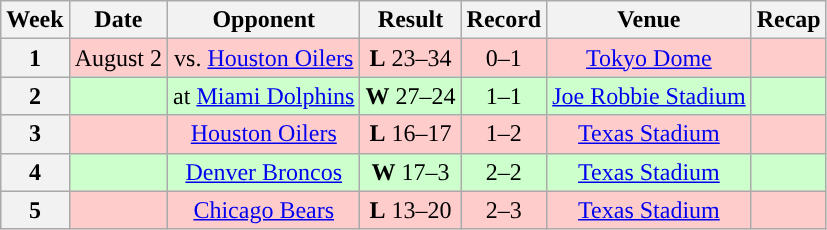<table class="wikitable" style="text-align:center">
<tr>
<th>Week</th>
<th>Date</th>
<th>Opponent</th>
<th>Result</th>
<th>Record</th>
<th>Venue</th>
<th>Recap</th>
</tr>
<tr style="background:#fcc">
<th>1</th>
<td>August 2</td>
<td>vs. <a href='#'>Houston Oilers</a></td>
<td><strong>L</strong> 23–34</td>
<td>0–1</td>
<td><a href='#'>Tokyo Dome</a> </td>
<td></td>
</tr>
<tr style="background:#cfc">
<th>2</th>
<td></td>
<td>at <a href='#'>Miami Dolphins</a></td>
<td><strong>W</strong> 27–24</td>
<td>1–1</td>
<td><a href='#'>Joe Robbie Stadium</a></td>
<td></td>
</tr>
<tr style="background:#fcc">
<th>3</th>
<td></td>
<td><a href='#'>Houston Oilers</a></td>
<td><strong>L</strong> 16–17</td>
<td>1–2</td>
<td><a href='#'>Texas Stadium</a></td>
<td></td>
</tr>
<tr style="background:#cfc">
<th>4</th>
<td></td>
<td><a href='#'>Denver Broncos</a></td>
<td><strong>W</strong> 17–3</td>
<td>2–2</td>
<td><a href='#'>Texas Stadium</a></td>
<td></td>
</tr>
<tr style="background:#fcc">
<th>5</th>
<td></td>
<td><a href='#'>Chicago Bears</a></td>
<td><strong>L</strong> 13–20</td>
<td>2–3</td>
<td><a href='#'>Texas Stadium</a></td>
<td></td>
</tr>
</table>
